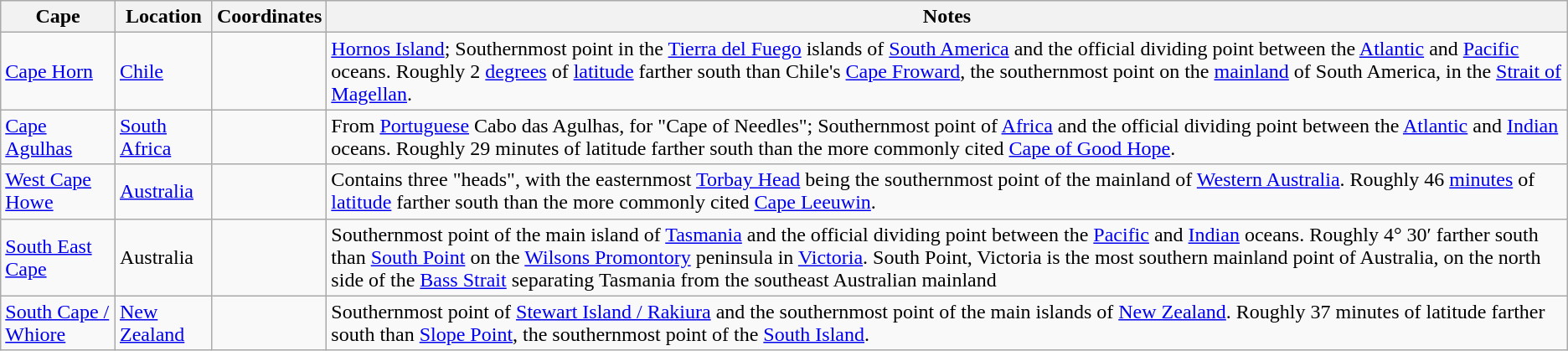<table class="wikitable">
<tr>
<th>Cape</th>
<th>Location</th>
<th>Coordinates</th>
<th>Notes</th>
</tr>
<tr>
<td><a href='#'>Cape Horn</a></td>
<td><a href='#'>Chile</a></td>
<td></td>
<td><a href='#'>Hornos Island</a>; Southernmost point in the <a href='#'>Tierra del Fuego</a> islands of <a href='#'>South America</a> and the official dividing point between the <a href='#'>Atlantic</a> and <a href='#'>Pacific</a> oceans. Roughly 2 <a href='#'>degrees</a> of <a href='#'>latitude</a> farther south than Chile's <a href='#'>Cape Froward</a>, the southernmost point on the <a href='#'>mainland</a> of South America, in the <a href='#'>Strait of Magellan</a>.</td>
</tr>
<tr>
<td><a href='#'>Cape Agulhas</a></td>
<td><a href='#'>South Africa</a></td>
<td></td>
<td>From <a href='#'>Portuguese</a> Cabo das Agulhas, for "Cape of Needles"; Southernmost point of <a href='#'>Africa</a> and the official dividing point between the <a href='#'>Atlantic</a> and <a href='#'>Indian</a> oceans. Roughly 29 minutes of latitude farther south than the more commonly cited <a href='#'>Cape of Good Hope</a>.</td>
</tr>
<tr>
<td><a href='#'>West Cape Howe</a></td>
<td><a href='#'>Australia</a></td>
<td></td>
<td>Contains three "heads", with the easternmost <a href='#'>Torbay Head</a> being the southernmost point of the mainland of <a href='#'>Western Australia</a>. Roughly 46 <a href='#'>minutes</a> of <a href='#'>latitude</a> farther south than the more commonly cited <a href='#'>Cape Leeuwin</a>.</td>
</tr>
<tr>
<td><a href='#'>South East Cape</a></td>
<td>Australia</td>
<td></td>
<td>Southernmost point of the main island of <a href='#'>Tasmania</a> and the official dividing point between the <a href='#'>Pacific</a> and <a href='#'>Indian</a> oceans. Roughly 4° 30′ farther south than <a href='#'>South Point</a> on the <a href='#'>Wilsons Promontory</a> peninsula in <a href='#'>Victoria</a>. South Point, Victoria is the most southern mainland point of Australia, on the north side of the <a href='#'>Bass Strait</a> separating Tasmania from the southeast Australian mainland</td>
</tr>
<tr>
<td><a href='#'>South Cape / Whiore</a></td>
<td><a href='#'>New Zealand</a></td>
<td></td>
<td>Southernmost point of <a href='#'>Stewart Island / Rakiura</a> and the southernmost point of the main islands of <a href='#'>New Zealand</a>. Roughly 37 minutes of latitude farther south than <a href='#'>Slope Point</a>, the southernmost point of the <a href='#'>South Island</a>.</td>
</tr>
</table>
